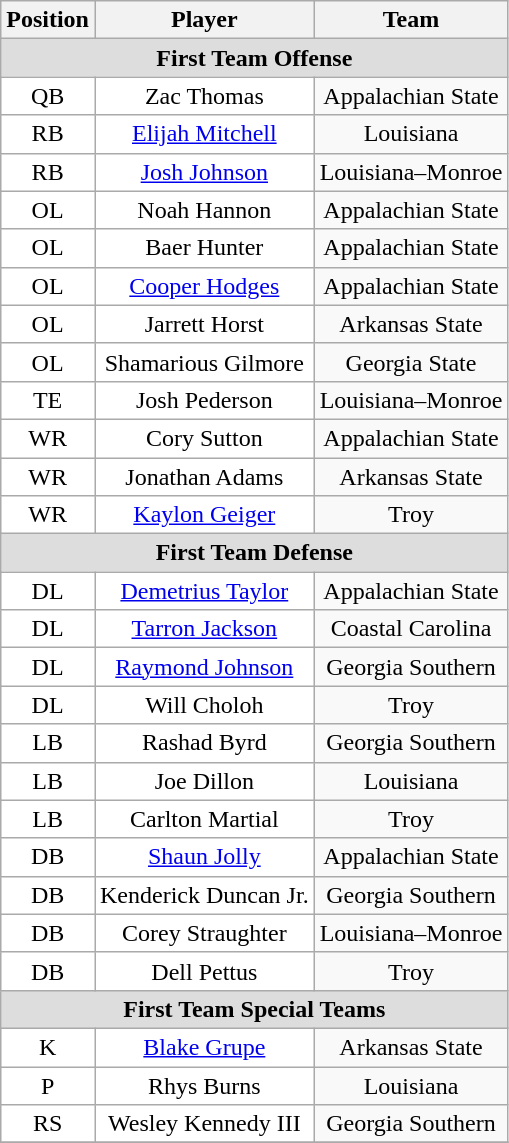<table class="wikitable" border="0">
<tr>
<th>Position</th>
<th>Player</th>
<th>Team</th>
</tr>
<tr>
<td colspan="3" style="text-align:center; background:#ddd;"><strong>First Team Offense </strong></td>
</tr>
<tr style="text-align:center;">
<td style="background:white">QB</td>
<td style="background:white">Zac Thomas</td>
<td>Appalachian State</td>
</tr>
<tr style="text-align:center;">
<td style="background:white">RB</td>
<td style="background:white"><a href='#'>Elijah Mitchell</a></td>
<td>Louisiana</td>
</tr>
<tr style="text-align:center;">
<td style="background:white">RB</td>
<td style="background:white"><a href='#'>Josh Johnson</a></td>
<td>Louisiana–Monroe</td>
</tr>
<tr style="text-align:center;">
<td style="background:white">OL</td>
<td style="background:white">Noah Hannon</td>
<td>Appalachian State</td>
</tr>
<tr style="text-align:center;">
<td style="background:white">OL</td>
<td style="background:white">Baer Hunter</td>
<td>Appalachian State</td>
</tr>
<tr style="text-align:center;">
<td style="background:white">OL</td>
<td style="background:white"><a href='#'>Cooper Hodges</a></td>
<td>Appalachian State</td>
</tr>
<tr style="text-align:center;">
<td style="background:white">OL</td>
<td style="background:white">Jarrett Horst</td>
<td>Arkansas State</td>
</tr>
<tr style="text-align:center;">
<td style="background:white">OL</td>
<td style="background:white">Shamarious Gilmore</td>
<td>Georgia State</td>
</tr>
<tr style="text-align:center;">
<td style="background:white">TE</td>
<td style="background:white">Josh Pederson</td>
<td>Louisiana–Monroe</td>
</tr>
<tr style="text-align:center;">
<td style="background:white">WR</td>
<td style="background:white">Cory Sutton</td>
<td>Appalachian State</td>
</tr>
<tr style="text-align:center;">
<td style="background:white">WR</td>
<td style="background:white">Jonathan Adams</td>
<td>Arkansas State</td>
</tr>
<tr style="text-align:center;">
<td style="background:white">WR</td>
<td style="background:white"><a href='#'>Kaylon Geiger</a></td>
<td>Troy</td>
</tr>
<tr>
<td colspan="3" style="text-align:center; background:#ddd;"><strong>First Team Defense</strong></td>
</tr>
<tr style="text-align:center;">
<td style="background:white">DL</td>
<td style="background:white"><a href='#'>Demetrius Taylor</a></td>
<td>Appalachian State</td>
</tr>
<tr style="text-align:center;">
<td style="background:white">DL</td>
<td style="background:white"><a href='#'>Tarron Jackson</a></td>
<td>Coastal Carolina</td>
</tr>
<tr style="text-align:center;">
<td style="background:white">DL</td>
<td style="background:white"><a href='#'>Raymond Johnson</a></td>
<td>Georgia Southern</td>
</tr>
<tr style="text-align:center;">
<td style="background:white">DL</td>
<td style="background:white">Will Choloh</td>
<td>Troy</td>
</tr>
<tr style="text-align:center;">
<td style="background:white">LB</td>
<td style="background:white">Rashad Byrd</td>
<td>Georgia Southern</td>
</tr>
<tr style="text-align:center;">
<td style="background:white">LB</td>
<td style="background:white">Joe Dillon</td>
<td>Louisiana</td>
</tr>
<tr style="text-align:center;">
<td style="background:white">LB</td>
<td style="background:white">Carlton Martial</td>
<td>Troy</td>
</tr>
<tr style="text-align:center;">
<td style="background:white">DB</td>
<td style="background:white"><a href='#'>Shaun Jolly</a></td>
<td>Appalachian State</td>
</tr>
<tr style="text-align:center;">
<td style="background:white">DB</td>
<td style="background:white">Kenderick Duncan Jr.</td>
<td>Georgia Southern</td>
</tr>
<tr style="text-align:center;">
<td style="background:white">DB</td>
<td style="background:white">Corey Straughter</td>
<td>Louisiana–Monroe</td>
</tr>
<tr style="text-align:center;">
<td style="background:white">DB</td>
<td style="background:white">Dell Pettus</td>
<td>Troy</td>
</tr>
<tr>
<td colspan="3" style="text-align:center; background:#ddd;"><strong>First Team Special Teams</strong></td>
</tr>
<tr style="text-align:center;">
<td style="background:white">K</td>
<td style="background:white"><a href='#'>Blake Grupe</a></td>
<td>Arkansas State</td>
</tr>
<tr style="text-align:center;">
<td style="background:white">P</td>
<td style="background:white">Rhys Burns</td>
<td>Louisiana</td>
</tr>
<tr style="text-align:center;">
<td style="background:white">RS</td>
<td style="background:white">Wesley Kennedy III</td>
<td>Georgia Southern</td>
</tr>
<tr style="text-align:center;">
</tr>
</table>
